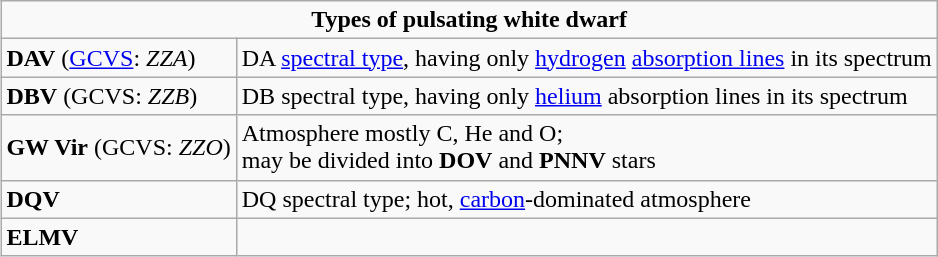<table class="wikitable" align="right" style="margin: 0 0 0.7em 0.7em;">
<tr>
<td colspan="2" align="center"><strong>Types of pulsating white dwarf</strong></td>
</tr>
<tr>
<td><strong>DAV</strong> (<a href='#'>GCVS</a>: <em>ZZA</em>)</td>
<td>DA <a href='#'>spectral type</a>, having only <a href='#'>hydrogen</a> <a href='#'>absorption lines</a> in its spectrum</td>
</tr>
<tr>
<td><strong>DBV</strong> (GCVS: <em>ZZB</em>)</td>
<td>DB spectral type, having only <a href='#'>helium</a> absorption lines in its spectrum</td>
</tr>
<tr>
<td><strong>GW Vir</strong> (GCVS: <em>ZZO</em>)</td>
<td>Atmosphere mostly C, He and O; <br> may be divided into <strong>DOV</strong> and <strong>PNNV</strong> stars</td>
</tr>
<tr>
<td><strong>DQV</strong></td>
<td>DQ spectral type; hot, <a href='#'>carbon</a>-dominated atmosphere</td>
</tr>
<tr>
<td><strong>ELMV</strong></td>
<td></td>
</tr>
</table>
